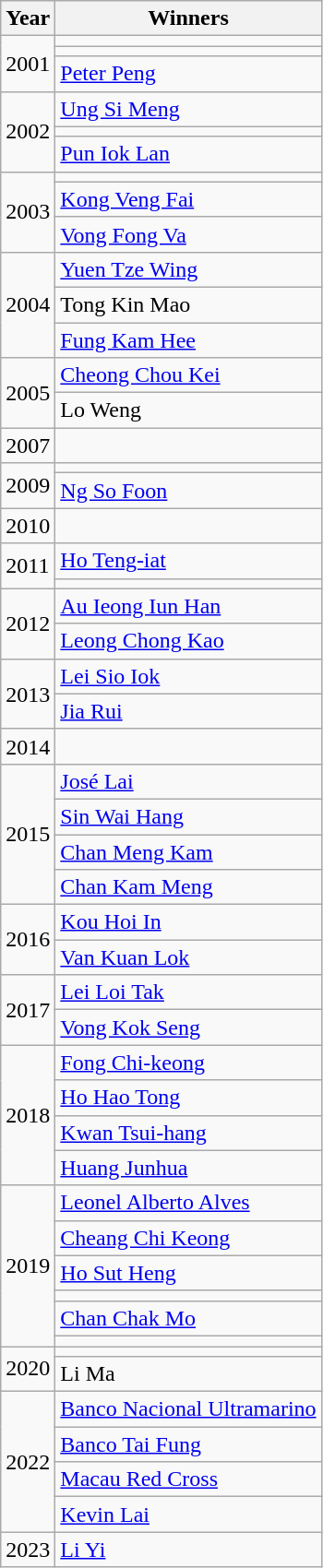<table class="wikitable">
<tr>
<th>Year</th>
<th>Winners</th>
</tr>
<tr>
<td rowspan="3">2001</td>
<td></td>
</tr>
<tr>
<td></td>
</tr>
<tr>
<td><a href='#'>Peter Peng</a></td>
</tr>
<tr>
<td rowspan="3">2002</td>
<td><a href='#'>Ung Si Meng</a></td>
</tr>
<tr>
<td></td>
</tr>
<tr>
<td><a href='#'>Pun Iok Lan</a></td>
</tr>
<tr>
<td rowspan="3">2003</td>
<td></td>
</tr>
<tr>
<td><a href='#'>Kong Veng Fai</a></td>
</tr>
<tr>
<td><a href='#'>Vong Fong Va</a></td>
</tr>
<tr>
<td rowspan="3">2004</td>
<td><a href='#'>Yuen Tze Wing</a></td>
</tr>
<tr>
<td>Tong Kin Mao</td>
</tr>
<tr>
<td><a href='#'>Fung Kam Hee</a></td>
</tr>
<tr>
<td rowspan="2">2005</td>
<td><a href='#'>Cheong Chou Kei</a></td>
</tr>
<tr>
<td>Lo Weng</td>
</tr>
<tr>
<td>2007</td>
<td></td>
</tr>
<tr>
<td rowspan="2">2009</td>
<td></td>
</tr>
<tr>
<td><a href='#'>Ng So Foon</a></td>
</tr>
<tr>
<td>2010</td>
<td></td>
</tr>
<tr>
<td rowspan="2">2011</td>
<td><a href='#'>Ho Teng-iat</a></td>
</tr>
<tr>
<td></td>
</tr>
<tr>
<td rowspan="2">2012</td>
<td><a href='#'>Au Ieong Iun Han</a></td>
</tr>
<tr>
<td><a href='#'>Leong Chong Kao</a></td>
</tr>
<tr>
<td rowspan="2">2013</td>
<td><a href='#'>Lei Sio Iok</a></td>
</tr>
<tr>
<td><a href='#'>Jia Rui</a></td>
</tr>
<tr>
<td>2014</td>
<td></td>
</tr>
<tr>
<td rowspan="4">2015</td>
<td><a href='#'>José Lai</a></td>
</tr>
<tr>
<td><a href='#'>Sin Wai Hang</a></td>
</tr>
<tr>
<td><a href='#'>Chan Meng Kam</a></td>
</tr>
<tr>
<td><a href='#'>Chan Kam Meng</a></td>
</tr>
<tr>
<td rowspan="2">2016</td>
<td><a href='#'>Kou Hoi In</a></td>
</tr>
<tr>
<td><a href='#'>Van Kuan Lok</a></td>
</tr>
<tr>
<td rowspan="2">2017</td>
<td><a href='#'>Lei Loi Tak</a></td>
</tr>
<tr>
<td><a href='#'>Vong Kok Seng</a></td>
</tr>
<tr>
<td rowspan="4">2018</td>
<td><a href='#'>Fong Chi-keong</a></td>
</tr>
<tr>
<td><a href='#'>Ho Hao Tong</a></td>
</tr>
<tr>
<td><a href='#'>Kwan Tsui-hang</a></td>
</tr>
<tr>
<td><a href='#'>Huang Junhua</a></td>
</tr>
<tr>
<td rowspan="6">2019</td>
<td><a href='#'>Leonel Alberto Alves</a></td>
</tr>
<tr>
<td><a href='#'>Cheang Chi Keong</a></td>
</tr>
<tr>
<td><a href='#'>Ho Sut Heng</a></td>
</tr>
<tr>
<td></td>
</tr>
<tr>
<td><a href='#'>Chan Chak Mo</a></td>
</tr>
<tr>
<td></td>
</tr>
<tr>
<td rowspan="2">2020</td>
<td></td>
</tr>
<tr>
<td>Li Ma</td>
</tr>
<tr>
<td rowspan="4">2022</td>
<td><a href='#'>Banco Nacional Ultramarino</a></td>
</tr>
<tr>
<td><a href='#'>Banco Tai Fung</a></td>
</tr>
<tr>
<td><a href='#'>Macau Red Cross</a></td>
</tr>
<tr>
<td><a href='#'>Kevin Lai</a></td>
</tr>
<tr>
<td>2023</td>
<td><a href='#'>Li Yi</a></td>
</tr>
</table>
